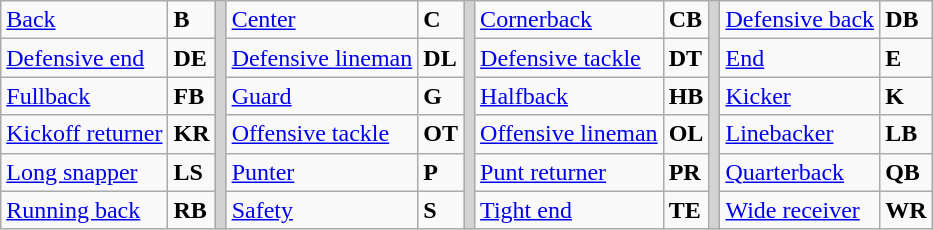<table class="wikitable">
<tr>
<td><a href='#'>Back</a></td>
<td><strong>B</strong></td>
<td rowSpan="6" style="background-color:lightgrey;"></td>
<td><a href='#'>Center</a></td>
<td><strong>C</strong></td>
<td rowSpan="6" style="background-color:lightgrey;"></td>
<td><a href='#'>Cornerback</a></td>
<td><strong>CB</strong></td>
<td rowSpan="6" style="background-color:lightgrey;"></td>
<td><a href='#'>Defensive back</a></td>
<td><strong>DB</strong></td>
</tr>
<tr>
<td><a href='#'>Defensive end</a></td>
<td><strong>DE</strong></td>
<td><a href='#'>Defensive lineman</a></td>
<td><strong>DL</strong></td>
<td><a href='#'>Defensive tackle</a></td>
<td><strong>DT</strong></td>
<td><a href='#'>End</a></td>
<td><strong>E</strong></td>
</tr>
<tr>
<td><a href='#'>Fullback</a></td>
<td><strong>FB</strong></td>
<td><a href='#'>Guard</a></td>
<td><strong>G</strong></td>
<td><a href='#'>Halfback</a></td>
<td><strong>HB</strong></td>
<td><a href='#'>Kicker</a></td>
<td><strong>K</strong></td>
</tr>
<tr>
<td><a href='#'>Kickoff returner</a></td>
<td><strong>KR</strong></td>
<td><a href='#'>Offensive tackle</a></td>
<td><strong>OT</strong></td>
<td><a href='#'>Offensive lineman</a></td>
<td><strong>OL</strong></td>
<td><a href='#'>Linebacker</a></td>
<td><strong>LB</strong></td>
</tr>
<tr>
<td><a href='#'>Long snapper</a></td>
<td><strong>LS</strong></td>
<td><a href='#'>Punter</a></td>
<td><strong>P</strong></td>
<td><a href='#'>Punt returner</a></td>
<td><strong>PR</strong></td>
<td><a href='#'>Quarterback</a></td>
<td><strong>QB</strong></td>
</tr>
<tr>
<td><a href='#'>Running back</a></td>
<td><strong>RB</strong></td>
<td><a href='#'>Safety</a></td>
<td><strong>S</strong></td>
<td><a href='#'>Tight end</a></td>
<td><strong>TE</strong></td>
<td><a href='#'>Wide receiver</a></td>
<td><strong>WR</strong></td>
</tr>
</table>
